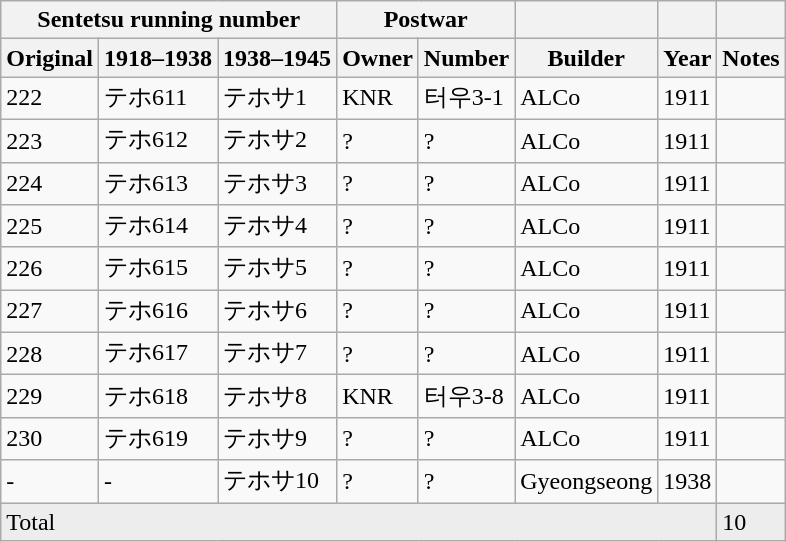<table class="wikitable">
<tr>
<th colspan="3">Sentetsu running number</th>
<th colspan="2">Postwar</th>
<th></th>
<th></th>
<th></th>
</tr>
<tr>
<th>Original</th>
<th>1918–1938</th>
<th>1938–1945</th>
<th>Owner</th>
<th>Number</th>
<th>Builder</th>
<th>Year</th>
<th>Notes</th>
</tr>
<tr>
<td>222</td>
<td>テホ611</td>
<td>テホサ1</td>
<td>KNR</td>
<td>터우3-1</td>
<td>ALCo</td>
<td>1911</td>
<td></td>
</tr>
<tr>
<td>223</td>
<td>テホ612</td>
<td>テホサ2</td>
<td>?</td>
<td>?</td>
<td>ALCo</td>
<td>1911</td>
<td></td>
</tr>
<tr>
<td>224</td>
<td>テホ613</td>
<td>テホサ3</td>
<td>?</td>
<td>?</td>
<td>ALCo</td>
<td>1911</td>
<td></td>
</tr>
<tr>
<td>225</td>
<td>テホ614</td>
<td>テホサ4</td>
<td>?</td>
<td>?</td>
<td>ALCo</td>
<td>1911</td>
<td></td>
</tr>
<tr>
<td>226</td>
<td>テホ615</td>
<td>テホサ5</td>
<td>?</td>
<td>?</td>
<td>ALCo</td>
<td>1911</td>
<td></td>
</tr>
<tr>
<td>227</td>
<td>テホ616</td>
<td>テホサ6</td>
<td>?</td>
<td>?</td>
<td>ALCo</td>
<td>1911</td>
<td></td>
</tr>
<tr>
<td>228</td>
<td>テホ617</td>
<td>テホサ7</td>
<td>?</td>
<td>?</td>
<td>ALCo</td>
<td>1911</td>
<td></td>
</tr>
<tr>
<td>229</td>
<td>テホ618</td>
<td>テホサ8</td>
<td>KNR</td>
<td>터우3-8</td>
<td>ALCo</td>
<td>1911</td>
<td></td>
</tr>
<tr>
<td>230</td>
<td>テホ619</td>
<td>テホサ9</td>
<td>?</td>
<td>?</td>
<td>ALCo</td>
<td>1911</td>
<td></td>
</tr>
<tr>
<td>-</td>
<td>-</td>
<td>テホサ10</td>
<td>?</td>
<td>?</td>
<td>Gyeongseong</td>
<td>1938</td>
<td></td>
</tr>
<tr>
<td bgcolor=#ededed colspan="7">Total</td>
<td bgcolor=#ededed>10</td>
</tr>
</table>
